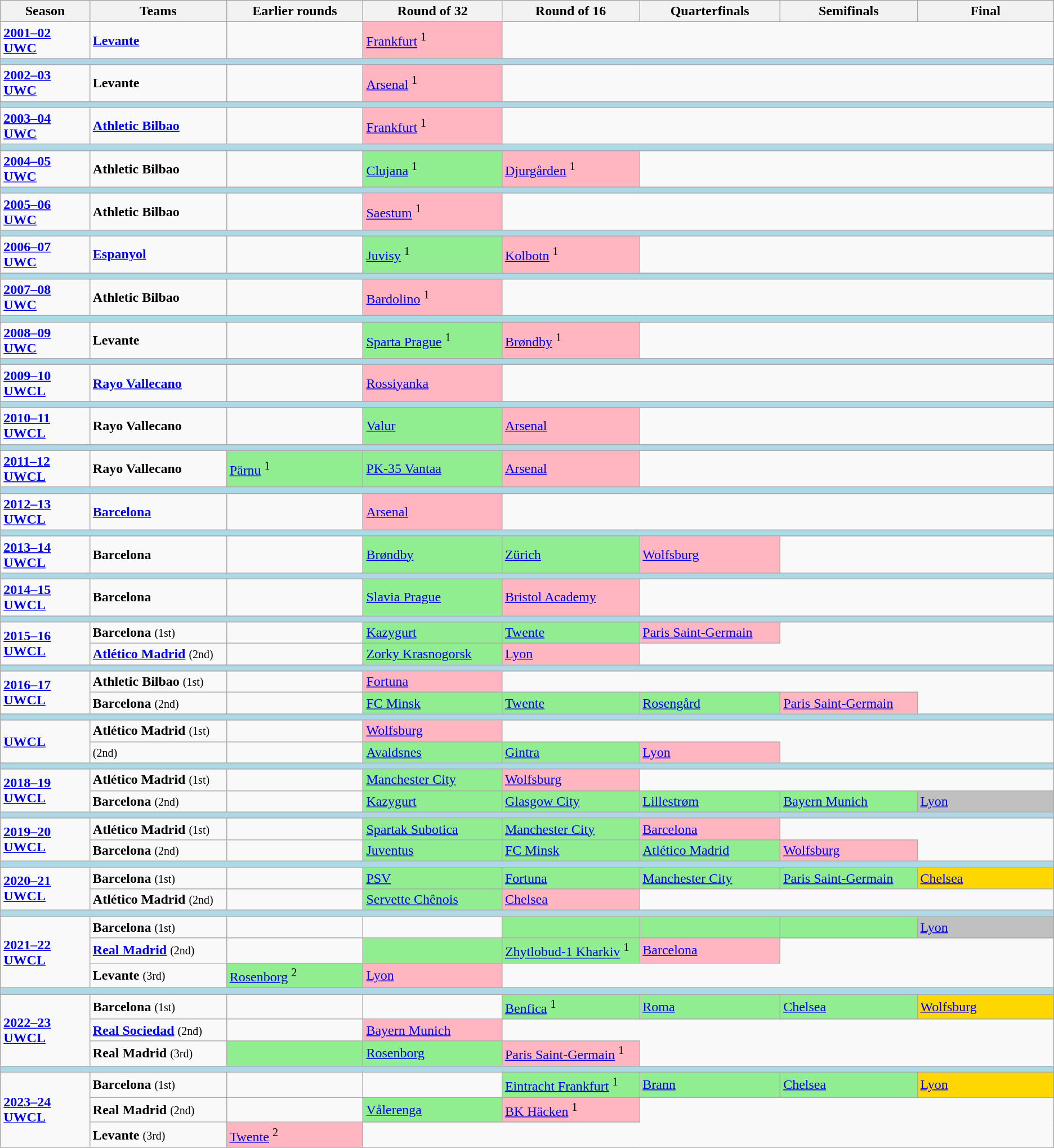<table class="wikitable">
<tr>
<th width=110px>Season</th>
<th width=175px>Teams</th>
<th width=175px>Earlier rounds</th>
<th width=175px>Round of 32</th>
<th width=175px>Round of 16</th>
<th width=175px>Quarterfinals</th>
<th width=175px>Semifinals</th>
<th width=175px>Final</th>
</tr>
<tr>
<td><strong><a href='#'>2001–02 UWC</a></strong></td>
<td> <strong><a href='#'>Levante</a></strong></td>
<td></td>
<td bgcolor=lightpink> <a href='#'>Frankfurt</a> <sup>1</sup></td>
</tr>
<tr bgcolor=lightblue>
<td colspan=8></td>
</tr>
<tr>
<td><strong><a href='#'>2002–03 UWC</a></strong></td>
<td> <strong>Levante</strong></td>
<td></td>
<td bgcolor=lightpink> <a href='#'>Arsenal</a> <sup>1</sup></td>
</tr>
<tr bgcolor=lightblue>
<td colspan=8></td>
</tr>
<tr>
<td><strong><a href='#'>2003–04 UWC</a></strong></td>
<td> <strong><a href='#'>Athletic Bilbao</a></strong></td>
<td></td>
<td bgcolor=lightpink> <a href='#'>Frankfurt</a> <sup>1</sup></td>
</tr>
<tr bgcolor=lightblue>
<td colspan=8></td>
</tr>
<tr>
<td><strong><a href='#'>2004–05 UWC</a></strong></td>
<td> <strong>Athletic Bilbao</strong></td>
<td></td>
<td bgcolor=lightgreen> <a href='#'>Clujana</a> <sup>1</sup></td>
<td bgcolor=lightpink> <a href='#'>Djurgården</a> <sup>1</sup></td>
</tr>
<tr bgcolor=lightblue>
<td colspan=8></td>
</tr>
<tr>
<td><strong><a href='#'>2005–06 UWC</a></strong></td>
<td> <strong>Athletic Bilbao</strong></td>
<td></td>
<td bgcolor=lightpink> <a href='#'>Saestum</a> <sup>1</sup></td>
</tr>
<tr bgcolor=lightblue>
<td colspan=8></td>
</tr>
<tr>
<td><strong><a href='#'>2006–07 UWC</a></strong></td>
<td> <strong><a href='#'>Espanyol</a></strong></td>
<td></td>
<td bgcolor=lightgreen> <a href='#'>Juvisy</a> <sup>1</sup></td>
<td bgcolor=lightpink> <a href='#'>Kolbotn</a> <sup>1</sup></td>
</tr>
<tr bgcolor=lightblue>
<td colspan=8></td>
</tr>
<tr>
<td><strong><a href='#'>2007–08 UWC</a></strong></td>
<td> <strong>Athletic Bilbao</strong></td>
<td></td>
<td bgcolor=lightpink> <a href='#'>Bardolino</a> <sup>1</sup></td>
</tr>
<tr bgcolor=lightblue>
<td colspan=8></td>
</tr>
<tr>
<td><strong><a href='#'>2008–09 UWC</a></strong></td>
<td> <strong>Levante</strong></td>
<td></td>
<td bgcolor=lightgreen> <a href='#'>Sparta Prague</a> <sup>1</sup></td>
<td bgcolor=lightpink> <a href='#'>Brøndby</a> <sup>1</sup></td>
</tr>
<tr bgcolor=lightblue>
<td colspan=8></td>
</tr>
<tr>
<td><strong><a href='#'>2009–10 UWCL</a></strong></td>
<td> <strong><a href='#'>Rayo Vallecano</a></strong></td>
<td></td>
<td bgcolor=lightpink> <a href='#'>Rossiyanka</a></td>
</tr>
<tr bgcolor=lightblue>
<td colspan=8></td>
</tr>
<tr>
<td><strong><a href='#'>2010–11 UWCL</a></strong></td>
<td> <strong>Rayo Vallecano</strong></td>
<td></td>
<td bgcolor=lightgreen> <a href='#'>Valur</a></td>
<td bgcolor=lightpink> <a href='#'>Arsenal</a></td>
</tr>
<tr bgcolor=lightblue>
<td colspan=8></td>
</tr>
<tr>
<td><strong><a href='#'>2011–12 UWCL</a></strong></td>
<td> <strong>Rayo Vallecano</strong></td>
<td bgcolor=lightgreen> <a href='#'>Pärnu</a> <sup>1</sup></td>
<td bgcolor=lightgreen> <a href='#'>PK-35 Vantaa</a></td>
<td bgcolor=lightpink> <a href='#'>Arsenal</a></td>
</tr>
<tr bgcolor=lightblue>
<td colspan=8></td>
</tr>
<tr>
<td><strong><a href='#'>2012–13 UWCL</a></strong></td>
<td> <strong><a href='#'>Barcelona</a></strong></td>
<td></td>
<td bgcolor=lightpink> <a href='#'>Arsenal</a></td>
</tr>
<tr bgcolor=lightblue>
<td colspan=8></td>
</tr>
<tr>
<td><strong><a href='#'>2013–14 UWCL</a></strong></td>
<td> <strong>Barcelona</strong></td>
<td></td>
<td bgcolor=lightgreen> <a href='#'>Brøndby</a></td>
<td bgcolor=lightgreen> <a href='#'>Zürich</a></td>
<td bgcolor=lightpink> <a href='#'>Wolfsburg</a></td>
</tr>
<tr bgcolor=lightblue>
<td colspan=8></td>
</tr>
<tr>
<td><strong><a href='#'>2014–15 UWCL</a></strong></td>
<td> <strong>Barcelona</strong></td>
<td></td>
<td bgcolor=lightgreen> <a href='#'>Slavia Prague</a></td>
<td bgcolor=lightpink> <a href='#'>Bristol Academy</a></td>
</tr>
<tr bgcolor=lightblue>
<td colspan=8></td>
</tr>
<tr>
<td rowspan=2><strong><a href='#'>2015–16 UWCL</a></strong></td>
<td> <strong>Barcelona</strong> <small>(1st)</small></td>
<td></td>
<td bgcolor=lightgreen> <a href='#'>Kazygurt</a></td>
<td bgcolor=lightgreen> <a href='#'>Twente</a></td>
<td bgcolor=lightpink> <a href='#'>Paris Saint-Germain</a></td>
</tr>
<tr>
<td> <strong><a href='#'>Atlético Madrid</a></strong> <small>(2nd)</small></td>
<td></td>
<td bgcolor=lightgreen> <a href='#'>Zorky Krasnogorsk</a></td>
<td bgcolor=lightpink> <a href='#'>Lyon</a></td>
</tr>
<tr bgcolor=lightblue>
<td colspan=8></td>
</tr>
<tr>
<td rowspan=2><strong><a href='#'>2016–17 UWCL</a></strong></td>
<td> <strong>Athletic Bilbao</strong> <small>(1st)</small></td>
<td></td>
<td bgcolor=lightpink> <a href='#'>Fortuna</a></td>
</tr>
<tr>
<td> <strong>Barcelona</strong> <small>(2nd)</small></td>
<td></td>
<td bgcolor=lightgreen> <a href='#'>FC Minsk</a></td>
<td bgcolor=lightgreen> <a href='#'>Twente</a></td>
<td bgcolor=lightgreen> <a href='#'>Rosengård</a></td>
<td bgcolor=lightpink> <a href='#'>Paris Saint-Germain</a></td>
</tr>
<tr bgcolor=lightblue>
<td colspan=8></td>
</tr>
<tr>
<td rowspan=2><strong><a href='#'> UWCL</a></strong></td>
<td> <strong>Atlético Madrid</strong> <small>(1st)</small></td>
<td></td>
<td bgcolor=lightpink> <a href='#'>Wolfsburg</a></td>
</tr>
<tr>
<td> <small>(2nd)</small></td>
<td></td>
<td bgcolor=lightgreen> <a href='#'>Avaldsnes</a></td>
<td bgcolor=lightgreen> <a href='#'>Gintra</a></td>
<td bgcolor=lightpink> <a href='#'>Lyon</a></td>
</tr>
<tr bgcolor=lightblue>
<td colspan=8></td>
</tr>
<tr>
<td rowspan=2><strong><a href='#'>2018–19 UWCL</a></strong></td>
<td> <strong>Atlético Madrid</strong> <small>(1st)</small></td>
<td></td>
<td bgcolor=lightgreen> <a href='#'>Manchester City</a></td>
<td bgcolor=lightpink> <a href='#'>Wolfsburg</a></td>
</tr>
<tr>
<td> <strong>Barcelona</strong> <small>(2nd)</small></td>
<td></td>
<td bgcolor=lightgreen> <a href='#'>Kazygurt</a></td>
<td bgcolor=lightgreen> <a href='#'>Glasgow City</a></td>
<td bgcolor=lightgreen> <a href='#'>Lillestrøm</a></td>
<td bgcolor=lightgreen> <a href='#'>Bayern Munich</a></td>
<td bgcolor=silver> <a href='#'>Lyon</a></td>
</tr>
<tr bgcolor=lightblue>
<td colspan=8></td>
</tr>
<tr>
<td rowspan=2><strong><a href='#'>2019–20 UWCL</a></strong></td>
<td> <strong>Atlético Madrid</strong> <small>(1st)</small></td>
<td></td>
<td bgcolor=lightgreen> <a href='#'>Spartak Subotica</a></td>
<td bgcolor=lightgreen> <a href='#'>Manchester City</a></td>
<td bgcolor=lightpink> <a href='#'>Barcelona</a></td>
</tr>
<tr>
<td> <strong>Barcelona</strong> <small>(2nd)</small></td>
<td></td>
<td bgcolor=lightgreen> <a href='#'>Juventus</a></td>
<td bgcolor=lightgreen> <a href='#'>FC Minsk</a></td>
<td bgcolor=lightgreen> <a href='#'>Atlético Madrid</a></td>
<td bgcolor=lightpink> <a href='#'>Wolfsburg</a></td>
</tr>
<tr bgcolor=lightblue>
<td colspan=8></td>
</tr>
<tr>
<td rowspan=2><strong><a href='#'>2020–21 UWCL</a></strong></td>
<td> <strong>Barcelona</strong> <small>(1st)</small></td>
<td></td>
<td bgcolor=lightgreen> <a href='#'>PSV</a></td>
<td bgcolor=lightgreen> <a href='#'>Fortuna</a></td>
<td bgcolor=lightgreen> <a href='#'>Manchester City</a></td>
<td bgcolor=lightgreen> <a href='#'>Paris Saint-Germain</a></td>
<td bgcolor=gold> <a href='#'>Chelsea</a></td>
</tr>
<tr>
<td> <strong>Atlético Madrid</strong> <small>(2nd)</small></td>
<td></td>
<td bgcolor=lightgreen> <a href='#'>Servette Chênois</a></td>
<td bgcolor=lightpink> <a href='#'>Chelsea</a></td>
</tr>
<tr bgcolor=lightblue>
<td colspan=8></td>
</tr>
<tr>
<td rowspan=3><strong><a href='#'>2021–22 UWCL</a></strong></td>
<td> <strong>Barcelona</strong> <small>(1st)</small></td>
<td></td>
<td></td>
<td bgcolor=lightgreen></td>
<td bgcolor=lightgreen></td>
<td bgcolor=lightgreen></td>
<td bgcolor=silver> <a href='#'>Lyon</a></td>
</tr>
<tr>
<td> <strong><a href='#'>Real Madrid</a></strong> <small>(2nd)</small></td>
<td></td>
<td bgcolor=lightgreen> </td>
<td bgcolor=lightgreen> <a href='#'>Zhytlobud-1 Kharkiv</a> <sup>1</sup></td>
<td bgcolor=lightpink> <a href='#'>Barcelona</a></td>
</tr>
<tr>
<td> <strong>Levante</strong> <small>(3rd)</small></td>
<td bgcolor=lightgreen> <a href='#'>Rosenborg</a> <sup>2</sup></td>
<td bgcolor=lightpink> <a href='#'>Lyon</a></td>
</tr>
<tr bgcolor=lightblue>
<td colspan=8></td>
</tr>
<tr>
<td rowspan=3><strong><a href='#'>2022–23 UWCL</a></strong></td>
<td> <strong>Barcelona</strong> <small>(1st)</small></td>
<td></td>
<td></td>
<td bgcolor=lightgreen> <a href='#'>Benfica</a> <sup>1</sup></td>
<td bgcolor=lightgreen> <a href='#'>Roma</a></td>
<td bgcolor=lightgreen> <a href='#'>Chelsea</a></td>
<td bgcolor=gold> <a href='#'>Wolfsburg</a></td>
</tr>
<tr>
<td> <strong><a href='#'>Real Sociedad</a></strong> <small>(2nd)</small></td>
<td></td>
<td bgcolor=lightpink> <a href='#'>Bayern Munich</a></td>
</tr>
<tr>
<td> <strong>Real Madrid</strong> <small>(3rd)</small></td>
<td bgcolor=lightgreen> </td>
<td bgcolor=lightgreen> <a href='#'>Rosenborg</a></td>
<td bgcolor=lightpink> <a href='#'>Paris Saint-Germain</a> <sup>1</sup></td>
</tr>
<tr bgcolor=lightblue>
<td colspan=8></td>
</tr>
<tr>
<td rowspan=3><strong><a href='#'>2023–24 UWCL</a></strong></td>
<td> <strong>Barcelona</strong> <small>(1st)</small></td>
<td></td>
<td></td>
<td bgcolor=lightgreen> <a href='#'>Eintracht Frankfurt</a> <sup>1</sup></td>
<td bgcolor=lightgreen> <a href='#'>Brann</a></td>
<td bgcolor=lightgreen> <a href='#'>Chelsea</a></td>
<td bgcolor=gold> <a href='#'>Lyon</a></td>
</tr>
<tr>
<td> <strong>Real Madrid</strong> <small>(2nd)</small></td>
<td></td>
<td bgcolor=lightgreen> <a href='#'>Vålerenga</a></td>
<td bgcolor=lightpink> <a href='#'>BK Häcken</a> <sup>1</sup></td>
</tr>
<tr>
<td> <strong>Levante</strong> <small>(3rd)</small></td>
<td bgcolor=lightpink> <a href='#'>Twente</a> <sup>2</sup></td>
</tr>
</table>
